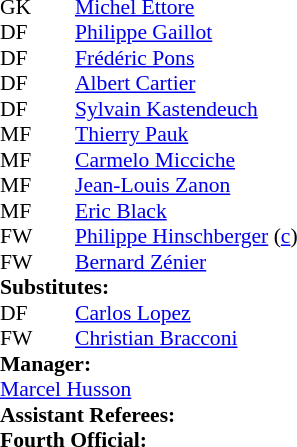<table style=font-size:90% cellspacing=0 cellpadding=0>
<tr>
<td colspan=4></td>
</tr>
<tr>
<th width=25></th>
<th width=25></th>
</tr>
<tr>
<td>GK</td>
<td><strong> </strong></td>
<td> <a href='#'>Michel Ettore</a></td>
</tr>
<tr>
<td>DF</td>
<td><strong> </strong></td>
<td> <a href='#'>Philippe Gaillot</a></td>
</tr>
<tr>
<td>DF</td>
<td><strong> </strong></td>
<td> <a href='#'>Frédéric Pons</a></td>
</tr>
<tr>
<td>DF</td>
<td><strong> </strong></td>
<td> <a href='#'>Albert Cartier</a></td>
<td></td>
<td></td>
</tr>
<tr>
<td>DF</td>
<td><strong> </strong></td>
<td> <a href='#'>Sylvain Kastendeuch</a></td>
</tr>
<tr>
<td>MF</td>
<td><strong> </strong></td>
<td> <a href='#'>Thierry Pauk</a></td>
<td></td>
<td></td>
</tr>
<tr>
<td>MF</td>
<td><strong> </strong></td>
<td> <a href='#'>Carmelo Micciche</a></td>
</tr>
<tr>
<td>MF</td>
<td><strong> </strong></td>
<td> <a href='#'>Jean-Louis Zanon</a></td>
</tr>
<tr>
<td>MF</td>
<td><strong> </strong></td>
<td> <a href='#'>Eric Black</a></td>
</tr>
<tr>
<td>FW</td>
<td><strong> </strong></td>
<td> <a href='#'>Philippe Hinschberger</a> (<a href='#'>c</a>)</td>
</tr>
<tr>
<td>FW</td>
<td><strong> </strong></td>
<td> <a href='#'>Bernard Zénier</a></td>
</tr>
<tr>
<td colspan=3><strong>Substitutes:</strong></td>
</tr>
<tr>
<td>DF</td>
<td><strong> </strong></td>
<td> <a href='#'>Carlos Lopez</a></td>
<td></td>
<td></td>
</tr>
<tr>
<td>FW</td>
<td><strong> </strong></td>
<td> <a href='#'>Christian Bracconi</a></td>
<td></td>
<td></td>
</tr>
<tr>
<td colspan=3><strong>Manager:</strong></td>
</tr>
<tr>
<td colspan=4> <a href='#'>Marcel Husson</a><br><strong>Assistant Referees:</strong><br>
<strong>Fourth Official:</strong><br></td>
</tr>
</table>
